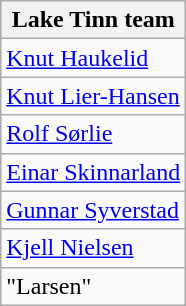<table class="wikitable" style="display: inline-table;">
<tr>
<th>Lake Tinn team</th>
</tr>
<tr>
<td><a href='#'>Knut Haukelid</a></td>
</tr>
<tr>
<td><a href='#'>Knut Lier-Hansen</a></td>
</tr>
<tr>
<td><a href='#'>Rolf Sørlie</a></td>
</tr>
<tr>
<td><a href='#'>Einar Skinnarland</a></td>
</tr>
<tr>
<td><a href='#'>Gunnar Syverstad</a></td>
</tr>
<tr>
<td><a href='#'>Kjell Nielsen</a></td>
</tr>
<tr>
<td>"Larsen"</td>
</tr>
</table>
